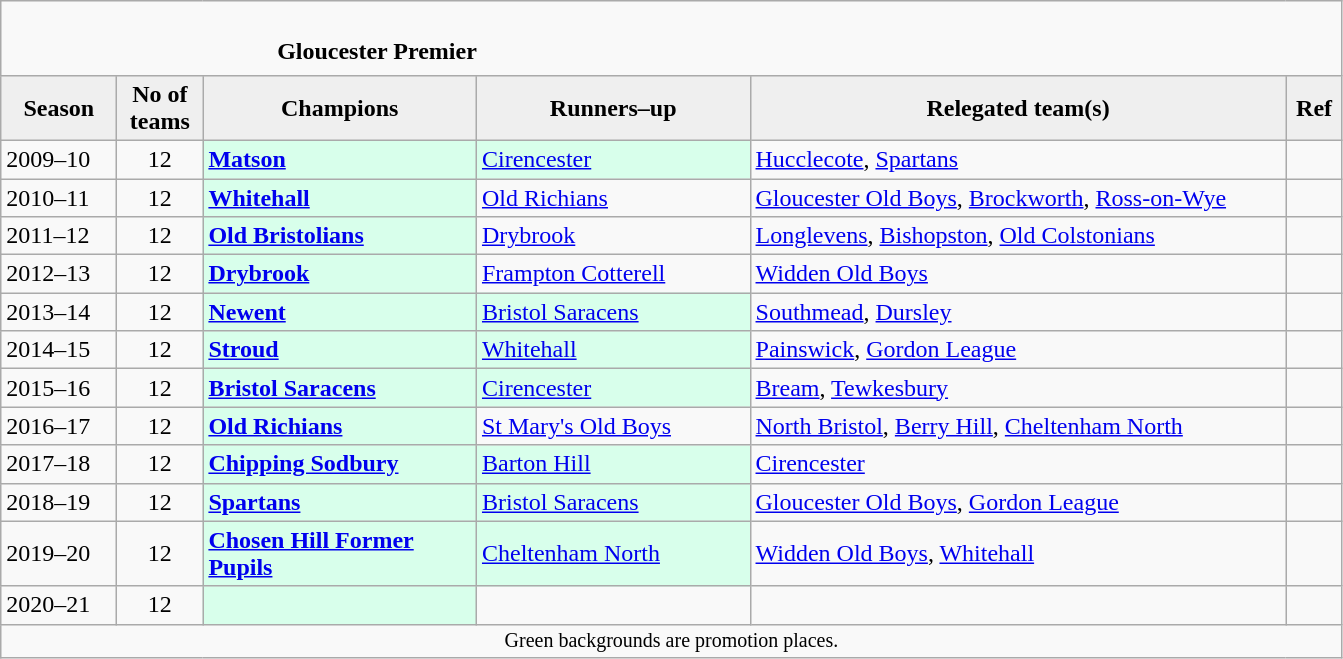<table class="wikitable" style="text-align: left;">
<tr>
<td colspan="11" cellpadding="0" cellspacing="0"><br><table border="0" style="width:100%;" cellpadding="0" cellspacing="0">
<tr>
<td style="width:20%; border:0;"></td>
<td style="border:0;"><strong>Gloucester Premier</strong></td>
<td style="width:20%; border:0;"></td>
</tr>
</table>
</td>
</tr>
<tr>
<th style="background:#efefef; width:70px;">Season</th>
<th style="background:#efefef; width:50px;">No of teams</th>
<th style="background:#efefef; width:175px;">Champions</th>
<th style="background:#efefef; width:175px;">Runners–up</th>
<th style="background:#efefef; width:350px;">Relegated team(s)</th>
<th style="background:#efefef; width:30px;">Ref</th>
</tr>
<tr align=left>
<td>2009–10</td>
<td style="text-align: center;">12</td>
<td style="background:#d8ffeb;"><strong><a href='#'>Matson</a></strong></td>
<td style="background:#d8ffeb;"><a href='#'>Cirencester</a></td>
<td><a href='#'>Hucclecote</a>, <a href='#'>Spartans</a></td>
<td></td>
</tr>
<tr>
<td>2010–11</td>
<td style="text-align: center;">12</td>
<td style="background:#d8ffeb;"><strong><a href='#'>Whitehall</a></strong></td>
<td><a href='#'>Old Richians</a></td>
<td><a href='#'>Gloucester Old Boys</a>, <a href='#'>Brockworth</a>, <a href='#'>Ross-on-Wye</a></td>
<td></td>
</tr>
<tr>
<td>2011–12</td>
<td style="text-align: center;">12</td>
<td style="background:#d8ffeb;"><strong><a href='#'>Old Bristolians</a></strong></td>
<td><a href='#'>Drybrook</a></td>
<td><a href='#'>Longlevens</a>, <a href='#'>Bishopston</a>, <a href='#'>Old Colstonians</a></td>
<td></td>
</tr>
<tr>
<td>2012–13</td>
<td style="text-align: center;">12</td>
<td style="background:#d8ffeb;"><strong><a href='#'>Drybrook</a></strong></td>
<td><a href='#'>Frampton Cotterell</a></td>
<td><a href='#'>Widden Old Boys</a></td>
<td></td>
</tr>
<tr>
<td>2013–14</td>
<td style="text-align: center;">12</td>
<td style="background:#d8ffeb;"><strong><a href='#'>Newent</a></strong></td>
<td style="background:#d8ffeb;"><a href='#'>Bristol Saracens</a></td>
<td><a href='#'>Southmead</a>, <a href='#'>Dursley</a></td>
<td></td>
</tr>
<tr>
<td>2014–15</td>
<td style="text-align: center;">12</td>
<td style="background:#d8ffeb;"><strong><a href='#'>Stroud</a></strong></td>
<td style="background:#d8ffeb;"><a href='#'>Whitehall</a></td>
<td><a href='#'>Painswick</a>, <a href='#'>Gordon League</a></td>
<td></td>
</tr>
<tr>
<td>2015–16</td>
<td style="text-align: center;">12</td>
<td style="background:#d8ffeb;"><strong><a href='#'>Bristol Saracens</a></strong></td>
<td style="background:#d8ffeb;"><a href='#'>Cirencester</a></td>
<td><a href='#'>Bream</a>, <a href='#'>Tewkesbury</a></td>
<td></td>
</tr>
<tr>
<td>2016–17</td>
<td style="text-align: center;">12</td>
<td style="background:#d8ffeb;"><strong><a href='#'>Old Richians</a></strong></td>
<td><a href='#'>St Mary's Old Boys</a></td>
<td><a href='#'>North Bristol</a>, <a href='#'>Berry Hill</a>, <a href='#'>Cheltenham North</a></td>
<td></td>
</tr>
<tr>
<td>2017–18</td>
<td style="text-align: center;">12</td>
<td style="background:#d8ffeb;"><strong><a href='#'>Chipping Sodbury</a></strong></td>
<td style="background:#d8ffeb;"><a href='#'>Barton Hill</a></td>
<td><a href='#'>Cirencester</a></td>
<td></td>
</tr>
<tr>
<td>2018–19</td>
<td style="text-align: center;">12</td>
<td style="background:#d8ffeb;"><strong><a href='#'>Spartans</a></strong></td>
<td style="background:#d8ffeb;"><a href='#'>Bristol Saracens</a></td>
<td><a href='#'>Gloucester Old Boys</a>, <a href='#'>Gordon League</a></td>
<td></td>
</tr>
<tr>
<td>2019–20</td>
<td style="text-align: center;">12</td>
<td style="background:#d8ffeb;"><strong><a href='#'>Chosen Hill Former Pupils</a></strong></td>
<td style="background:#d8ffeb;"><a href='#'>Cheltenham North</a></td>
<td><a href='#'>Widden Old Boys</a>, <a href='#'>Whitehall</a></td>
<td></td>
</tr>
<tr>
<td>2020–21</td>
<td style="text-align: center;">12</td>
<td style="background:#d8ffeb;"></td>
<td></td>
<td></td>
<td></td>
</tr>
<tr>
<td colspan="15"  style="border:0; font-size:smaller; text-align:center;">Green backgrounds are promotion places.</td>
</tr>
</table>
